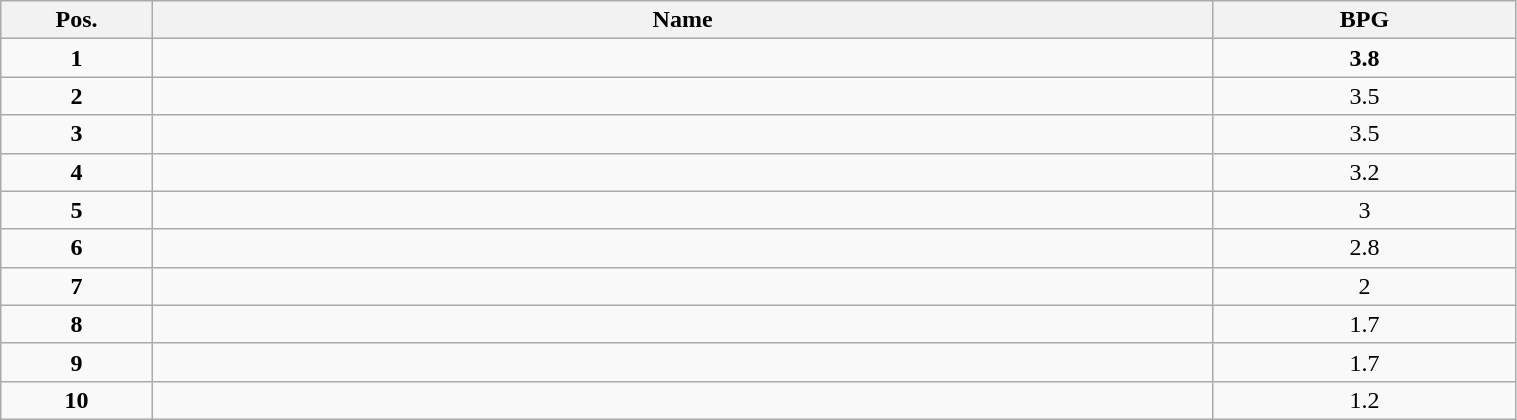<table class="wikitable" style="width:80%;">
<tr>
<th style="width:10%;">Pos.</th>
<th style="width:70%;">Name</th>
<th style="width:20%;">BPG</th>
</tr>
<tr>
<td align=center><strong>1</strong></td>
<td><strong></strong></td>
<td align=center><strong>3.8</strong></td>
</tr>
<tr>
<td align=center><strong>2</strong></td>
<td></td>
<td align=center>3.5</td>
</tr>
<tr>
<td align=center><strong>3</strong></td>
<td></td>
<td align=center>3.5</td>
</tr>
<tr>
<td align=center><strong>4</strong></td>
<td></td>
<td align=center>3.2</td>
</tr>
<tr>
<td align=center><strong>5</strong></td>
<td></td>
<td align=center>3</td>
</tr>
<tr>
<td align=center><strong>6</strong></td>
<td></td>
<td align=center>2.8</td>
</tr>
<tr>
<td align=center><strong>7</strong></td>
<td></td>
<td align=center>2</td>
</tr>
<tr>
<td align=center><strong>8</strong></td>
<td></td>
<td align=center>1.7</td>
</tr>
<tr>
<td align=center><strong>9</strong></td>
<td></td>
<td align=center>1.7</td>
</tr>
<tr>
<td align=center><strong>10</strong></td>
<td></td>
<td align=center>1.2</td>
</tr>
</table>
